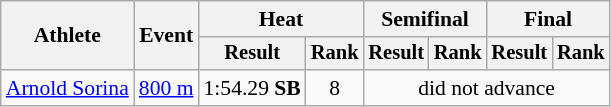<table class="wikitable" style="font-size:90%">
<tr>
<th rowspan="2">Athlete</th>
<th rowspan="2">Event</th>
<th colspan="2">Heat</th>
<th colspan="2">Semifinal</th>
<th colspan="2">Final</th>
</tr>
<tr style="font-size:95%">
<th>Result</th>
<th>Rank</th>
<th>Result</th>
<th>Rank</th>
<th>Result</th>
<th>Rank</th>
</tr>
<tr align=center>
<td align=left><a href='#'>Arnold Sorina</a></td>
<td align=left><a href='#'>800 m</a></td>
<td>1:54.29 <strong>SB</strong></td>
<td>8</td>
<td colspan="4">did not advance</td>
</tr>
</table>
